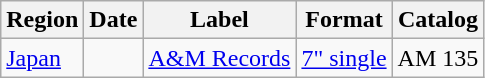<table class="wikitable">
<tr>
<th>Region</th>
<th>Date</th>
<th>Label</th>
<th>Format</th>
<th>Catalog</th>
</tr>
<tr>
<td><a href='#'>Japan</a></td>
<td></td>
<td><a href='#'>A&M Records</a></td>
<td><a href='#'>7" single</a></td>
<td>AM 135</td>
</tr>
</table>
